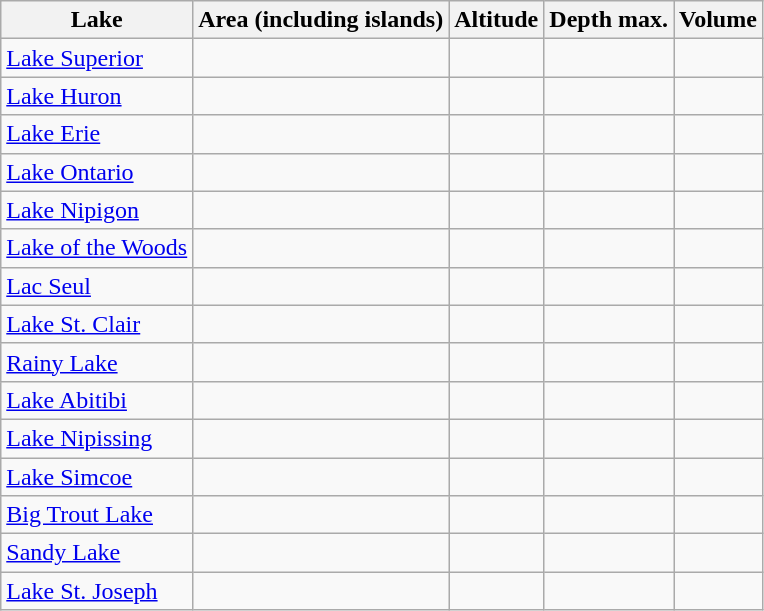<table class="wikitable">
<tr>
<th>Lake</th>
<th>Area (including islands)</th>
<th>Altitude</th>
<th>Depth max.</th>
<th>Volume</th>
</tr>
<tr>
<td><a href='#'>Lake Superior</a></td>
<td style="text-align: right"></td>
<td style="text-align: right"></td>
<td style="text-align: right"></td>
<td style="text-align: right"></td>
</tr>
<tr>
<td><a href='#'>Lake Huron</a></td>
<td style="text-align: right"></td>
<td style="text-align: right"></td>
<td style="text-align: right"></td>
<td style="text-align: right"></td>
</tr>
<tr>
<td><a href='#'>Lake Erie</a></td>
<td style="text-align: right"></td>
<td style="text-align: right"></td>
<td style="text-align: right"></td>
<td style="text-align: right"></td>
</tr>
<tr>
<td><a href='#'>Lake Ontario</a></td>
<td style="text-align: right"></td>
<td style="text-align: right"></td>
<td style="text-align: right"></td>
<td style="text-align: right"></td>
</tr>
<tr>
<td><a href='#'>Lake Nipigon</a></td>
<td style="text-align: right"></td>
<td style="text-align: right"></td>
<td style="text-align: right"></td>
<td style="text-align: right"></td>
</tr>
<tr>
<td><a href='#'>Lake of the Woods</a></td>
<td style="text-align: right"></td>
<td style="text-align: right"></td>
<td style="text-align: right"></td>
<td style="text-align: right"></td>
</tr>
<tr>
<td><a href='#'>Lac Seul</a></td>
<td style="text-align: right"></td>
<td style="text-align: right"></td>
<td style="text-align: right"></td>
<td style="text-align: right"></td>
</tr>
<tr>
<td><a href='#'>Lake St. Clair</a></td>
<td style="text-align: right"></td>
<td style="text-align: right"></td>
<td style="text-align: right"></td>
<td style="text-align: right"></td>
</tr>
<tr>
<td><a href='#'>Rainy Lake</a></td>
<td style="text-align: right"></td>
<td style="text-align: right"></td>
<td style="text-align: right"></td>
<td style="text-align: right"></td>
</tr>
<tr>
<td><a href='#'>Lake Abitibi</a></td>
<td style="text-align: right"></td>
<td style="text-align: right"></td>
<td style="text-align: right"></td>
<td style="text-align: right"></td>
</tr>
<tr>
<td><a href='#'>Lake Nipissing</a></td>
<td style="text-align: right"></td>
<td style="text-align: right"></td>
<td style="text-align: right"></td>
<td style="text-align: right"></td>
</tr>
<tr>
<td><a href='#'>Lake Simcoe</a></td>
<td style="text-align: right"></td>
<td style="text-align: right"></td>
<td style="text-align: right"></td>
<td style="text-align: right"></td>
</tr>
<tr>
<td><a href='#'>Big Trout Lake</a></td>
<td style="text-align: right"></td>
<td style="text-align: right"></td>
<td style="text-align: right"></td>
<td style="text-align: right"></td>
</tr>
<tr>
<td><a href='#'>Sandy Lake</a></td>
<td style="text-align: right"></td>
<td style="text-align: right"></td>
<td style="text-align: right"></td>
<td style="text-align: right"></td>
</tr>
<tr>
<td><a href='#'>Lake St. Joseph</a></td>
<td style="text-align: right"></td>
<td style="text-align: right"></td>
<td style="text-align: right"></td>
<td style="text-align: right"></td>
</tr>
</table>
